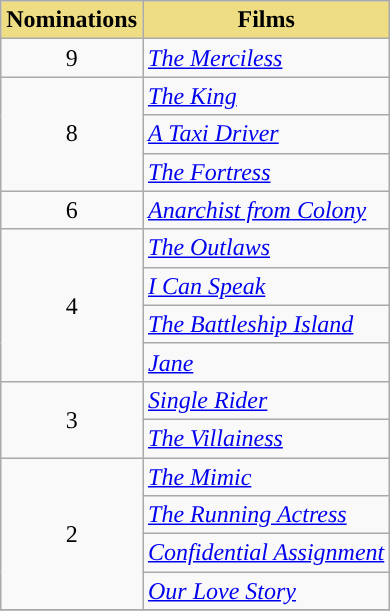<table class="wikitable" align="center" |>
<tr>
<th style="background:#EEDD82;" ! align="center">Nominations</th>
<th style="background:#EEDD82;" ! align="center">Films</th>
</tr>
<tr>
<td style="text-align:center">9</td>
<td><em><a href='#'>The Merciless</a></em></td>
</tr>
<tr>
<td rowspan="3" style="text-align:center">8</td>
<td><em><a href='#'>The King</a></em></td>
</tr>
<tr>
<td><em><a href='#'>A Taxi Driver</a></em></td>
</tr>
<tr>
<td><em><a href='#'>The Fortress</a></em></td>
</tr>
<tr>
<td style="text-align:center">6</td>
<td><em><a href='#'>Anarchist from Colony</a></em></td>
</tr>
<tr>
<td rowspan="4" style="text-align:center">4</td>
<td><em><a href='#'>The Outlaws</a></em></td>
</tr>
<tr>
<td><em><a href='#'>I Can Speak</a></em></td>
</tr>
<tr>
<td><em><a href='#'>The Battleship Island</a></em></td>
</tr>
<tr>
<td><em><a href='#'>Jane</a></em></td>
</tr>
<tr>
<td rowspan="2" style="text-align:center">3</td>
<td><em><a href='#'>Single Rider</a></em></td>
</tr>
<tr>
<td><em><a href='#'>The Villainess</a></em></td>
</tr>
<tr>
<td rowspan="4" style="text-align:center">2</td>
<td><em><a href='#'>The Mimic</a></em></td>
</tr>
<tr>
<td><em><a href='#'>The Running Actress</a></em></td>
</tr>
<tr>
<td><em><a href='#'>Confidential Assignment</a></em></td>
</tr>
<tr>
<td><em><a href='#'>Our Love Story</a></em></td>
</tr>
<tr>
</tr>
</table>
